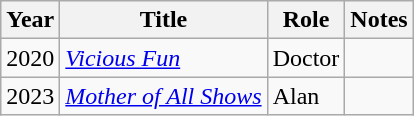<table class="wikitable sortable">
<tr>
<th>Year</th>
<th>Title</th>
<th>Role</th>
<th class="unsortable">Notes</th>
</tr>
<tr>
<td>2020</td>
<td><em><a href='#'>Vicious Fun</a></em></td>
<td>Doctor</td>
<td></td>
</tr>
<tr>
<td>2023</td>
<td><em><a href='#'>Mother of All Shows</a></em></td>
<td>Alan</td>
<td></td>
</tr>
</table>
